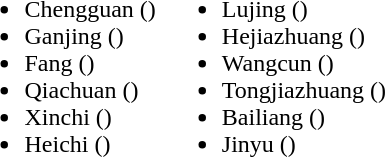<table>
<tr>
<td valign="top"><br><ul><li>Chengguan ()</li><li>Ganjing ()</li><li>Fang ()</li><li>Qiachuan ()</li><li>Xinchi ()</li><li>Heichi ()</li></ul></td>
<td valign="top"><br><ul><li>Lujing ()</li><li>Hejiazhuang ()</li><li>Wangcun ()</li><li>Tongjiazhuang ()</li><li>Bailiang ()</li><li>Jinyu ()</li></ul></td>
</tr>
</table>
